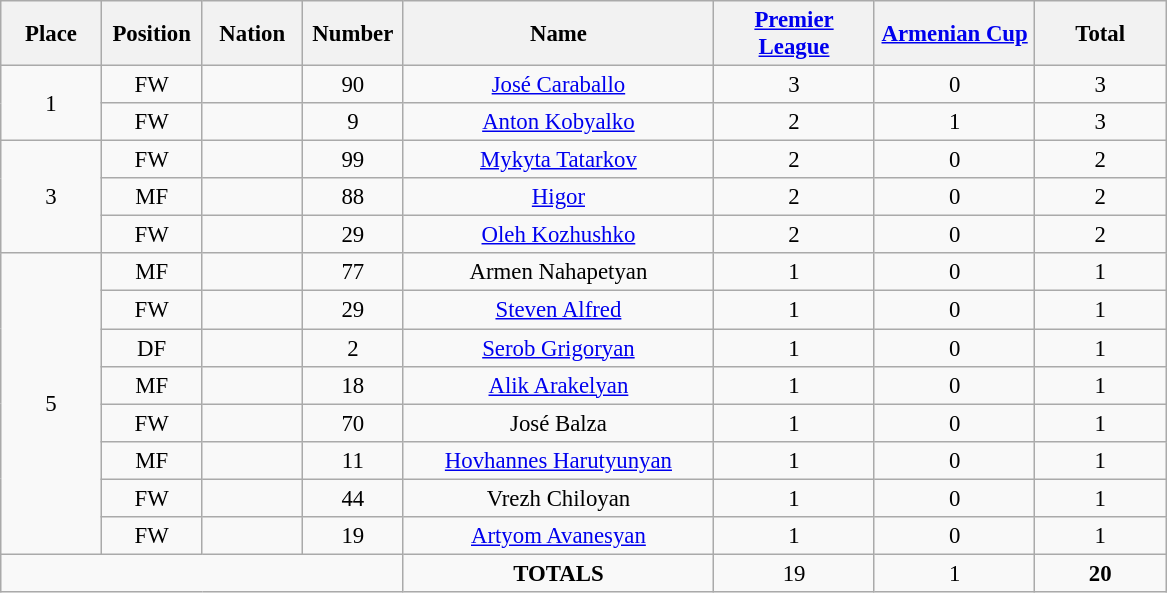<table class="wikitable" style="font-size: 95%; text-align: center;">
<tr>
<th width=60>Place</th>
<th width=60>Position</th>
<th width=60>Nation</th>
<th width=60>Number</th>
<th width=200>Name</th>
<th width=100><a href='#'>Premier League</a></th>
<th width=100><a href='#'>Armenian Cup</a></th>
<th width=80><strong>Total</strong></th>
</tr>
<tr>
<td rowspan="2">1</td>
<td>FW</td>
<td></td>
<td>90</td>
<td><a href='#'>José Caraballo</a></td>
<td>3</td>
<td>0</td>
<td>3</td>
</tr>
<tr>
<td>FW</td>
<td></td>
<td>9</td>
<td><a href='#'>Anton Kobyalko</a></td>
<td>2</td>
<td>1</td>
<td>3</td>
</tr>
<tr>
<td rowspan="3">3</td>
<td>FW</td>
<td></td>
<td>99</td>
<td><a href='#'>Mykyta Tatarkov</a></td>
<td>2</td>
<td>0</td>
<td>2</td>
</tr>
<tr>
<td>MF</td>
<td></td>
<td>88</td>
<td><a href='#'>Higor</a></td>
<td>2</td>
<td>0</td>
<td>2</td>
</tr>
<tr>
<td>FW</td>
<td></td>
<td>29</td>
<td><a href='#'>Oleh Kozhushko</a></td>
<td>2</td>
<td>0</td>
<td>2</td>
</tr>
<tr>
<td rowspan="8">5</td>
<td>MF</td>
<td></td>
<td>77</td>
<td>Armen Nahapetyan</td>
<td>1</td>
<td>0</td>
<td>1</td>
</tr>
<tr>
<td>FW</td>
<td></td>
<td>29</td>
<td><a href='#'>Steven Alfred</a></td>
<td>1</td>
<td>0</td>
<td>1</td>
</tr>
<tr>
<td>DF</td>
<td></td>
<td>2</td>
<td><a href='#'>Serob Grigoryan</a></td>
<td>1</td>
<td>0</td>
<td>1</td>
</tr>
<tr>
<td>MF</td>
<td></td>
<td>18</td>
<td><a href='#'>Alik Arakelyan</a></td>
<td>1</td>
<td>0</td>
<td>1</td>
</tr>
<tr>
<td>FW</td>
<td></td>
<td>70</td>
<td>José Balza</td>
<td>1</td>
<td>0</td>
<td>1</td>
</tr>
<tr>
<td>MF</td>
<td></td>
<td>11</td>
<td><a href='#'>Hovhannes Harutyunyan</a></td>
<td>1</td>
<td>0</td>
<td>1</td>
</tr>
<tr>
<td>FW</td>
<td></td>
<td>44</td>
<td>Vrezh Chiloyan</td>
<td>1</td>
<td>0</td>
<td>1</td>
</tr>
<tr>
<td>FW</td>
<td></td>
<td>19</td>
<td><a href='#'>Artyom Avanesyan</a></td>
<td>1</td>
<td>0</td>
<td>1</td>
</tr>
<tr>
<td colspan="4"></td>
<td><strong>TOTALS</strong></td>
<td>19</td>
<td>1</td>
<td><strong>20</strong></td>
</tr>
</table>
